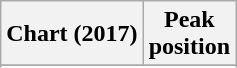<table class="wikitable plainrowheaders" style="text-align:center">
<tr>
<th scope="col">Chart (2017)</th>
<th scope="col">Peak<br> position</th>
</tr>
<tr>
</tr>
<tr>
</tr>
<tr>
</tr>
<tr>
</tr>
</table>
